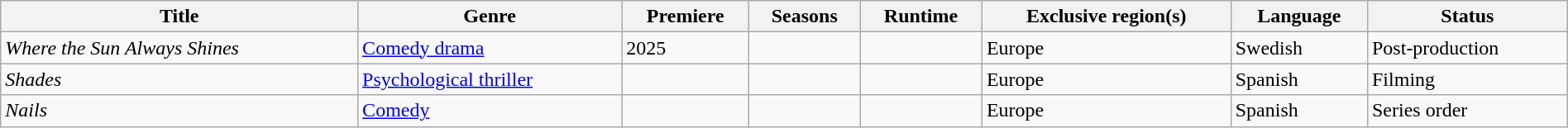<table class="wikitable sortable" style="width:100%;">
<tr>
<th>Title</th>
<th>Genre</th>
<th>Premiere</th>
<th>Seasons</th>
<th>Runtime</th>
<th>Exclusive region(s)</th>
<th>Language</th>
<th>Status</th>
</tr>
<tr>
<td><em>Where the Sun Always Shines</em></td>
<td><a href='#'>Comedy drama</a></td>
<td>2025</td>
<td></td>
<td></td>
<td>Europe</td>
<td>Swedish</td>
<td>Post-production</td>
</tr>
<tr>
<td><em>Shades</em></td>
<td><a href='#'>Psychological thriller</a></td>
<td></td>
<td></td>
<td></td>
<td>Europe</td>
<td>Spanish</td>
<td>Filming</td>
</tr>
<tr>
<td><em>Nails</em></td>
<td><a href='#'>Comedy</a></td>
<td></td>
<td></td>
<td></td>
<td>Europe</td>
<td>Spanish</td>
<td>Series order</td>
</tr>
</table>
